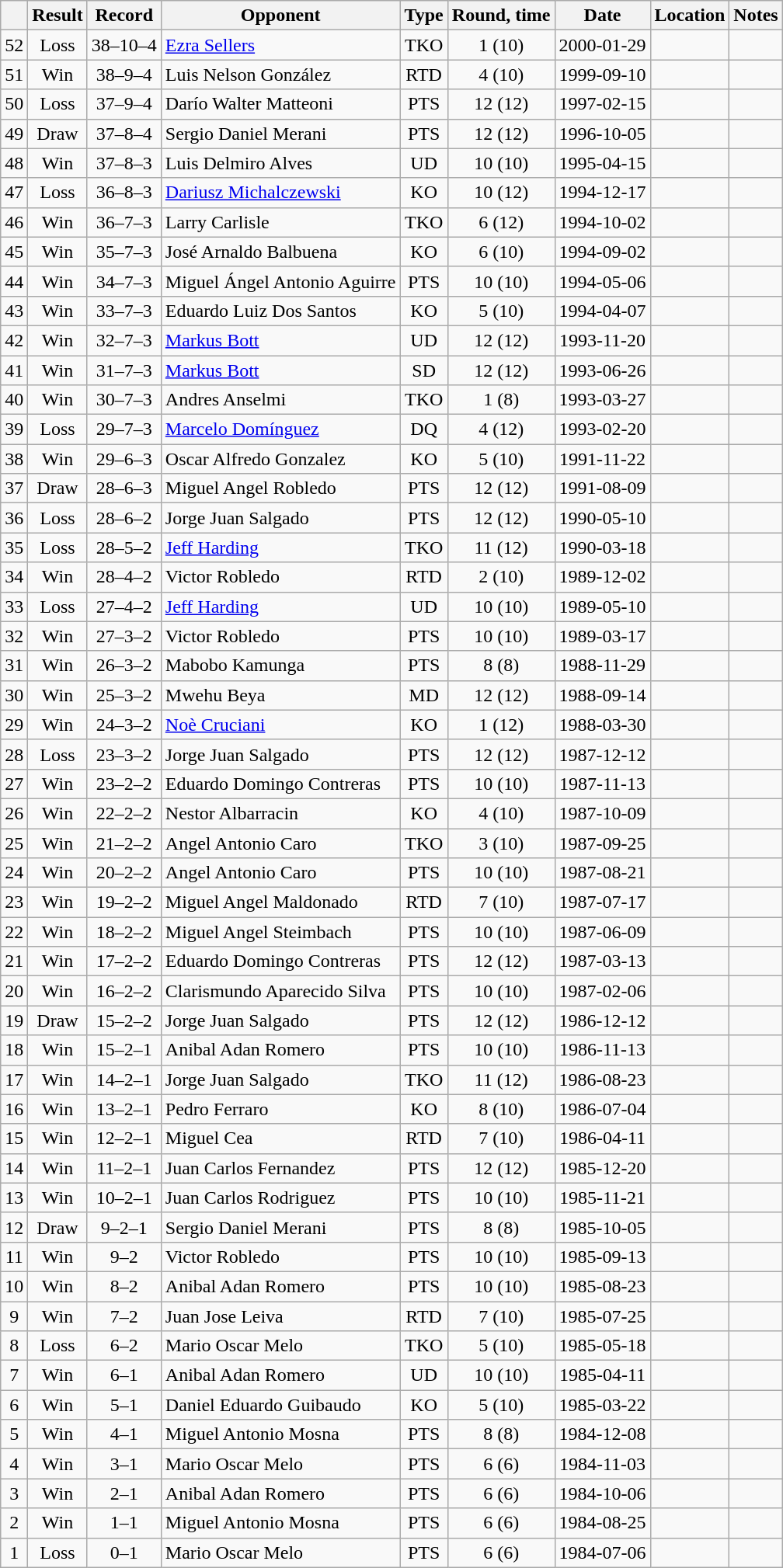<table class=wikitable style=text-align:center>
<tr>
<th></th>
<th>Result</th>
<th>Record</th>
<th>Opponent</th>
<th>Type</th>
<th>Round, time</th>
<th>Date</th>
<th>Location</th>
<th>Notes</th>
</tr>
<tr>
<td>52</td>
<td>Loss</td>
<td>38–10–4</td>
<td align=left><a href='#'>Ezra Sellers</a></td>
<td>TKO</td>
<td>1 (10)</td>
<td>2000-01-29</td>
<td align=left></td>
<td align=left></td>
</tr>
<tr>
<td>51</td>
<td>Win</td>
<td>38–9–4</td>
<td align=left>Luis Nelson González</td>
<td>RTD</td>
<td>4 (10)</td>
<td>1999-09-10</td>
<td align=left></td>
<td align=left></td>
</tr>
<tr>
<td>50</td>
<td>Loss</td>
<td>37–9–4</td>
<td align=left>Darío Walter Matteoni</td>
<td>PTS</td>
<td>12 (12)</td>
<td>1997-02-15</td>
<td align=left></td>
<td align=left></td>
</tr>
<tr>
<td>49</td>
<td>Draw</td>
<td>37–8–4</td>
<td align=left>Sergio Daniel Merani</td>
<td>PTS</td>
<td>12 (12)</td>
<td>1996-10-05</td>
<td align=left></td>
<td align=left></td>
</tr>
<tr>
<td>48</td>
<td>Win</td>
<td>37–8–3</td>
<td align=left>Luis Delmiro Alves</td>
<td>UD</td>
<td>10 (10)</td>
<td>1995-04-15</td>
<td align=left></td>
<td align=left></td>
</tr>
<tr>
<td>47</td>
<td>Loss</td>
<td>36–8–3</td>
<td align=left><a href='#'>Dariusz Michalczewski</a></td>
<td>KO</td>
<td>10 (12)</td>
<td>1994-12-17</td>
<td align=left></td>
<td align=left></td>
</tr>
<tr>
<td>46</td>
<td>Win</td>
<td>36–7–3</td>
<td align=left>Larry Carlisle</td>
<td>TKO</td>
<td>6 (12)</td>
<td>1994-10-02</td>
<td align=left></td>
<td align=left></td>
</tr>
<tr>
<td>45</td>
<td>Win</td>
<td>35–7–3</td>
<td align=left>José Arnaldo Balbuena</td>
<td>KO</td>
<td>6 (10)</td>
<td>1994-09-02</td>
<td align=left></td>
<td align=left></td>
</tr>
<tr>
<td>44</td>
<td>Win</td>
<td>34–7–3</td>
<td align=left>Miguel Ángel Antonio Aguirre</td>
<td>PTS</td>
<td>10 (10)</td>
<td>1994-05-06</td>
<td align=left></td>
<td align=left></td>
</tr>
<tr>
<td>43</td>
<td>Win</td>
<td>33–7–3</td>
<td align=left>Eduardo Luiz Dos Santos</td>
<td>KO</td>
<td>5 (10)</td>
<td>1994-04-07</td>
<td align=left></td>
<td align=left></td>
</tr>
<tr>
<td>42</td>
<td>Win</td>
<td>32–7–3</td>
<td align=left><a href='#'>Markus Bott</a></td>
<td>UD</td>
<td>12 (12)</td>
<td>1993-11-20</td>
<td align=left></td>
<td align=left></td>
</tr>
<tr>
<td>41</td>
<td>Win</td>
<td>31–7–3</td>
<td align=left><a href='#'>Markus Bott</a></td>
<td>SD</td>
<td>12 (12)</td>
<td>1993-06-26</td>
<td align=left></td>
<td align=left></td>
</tr>
<tr>
<td>40</td>
<td>Win</td>
<td>30–7–3</td>
<td align=left>Andres Anselmi</td>
<td>TKO</td>
<td>1 (8)</td>
<td>1993-03-27</td>
<td align=left></td>
<td align=left></td>
</tr>
<tr>
<td>39</td>
<td>Loss</td>
<td>29–7–3</td>
<td align=left><a href='#'>Marcelo Domínguez</a></td>
<td>DQ</td>
<td>4 (12)</td>
<td>1993-02-20</td>
<td align=left></td>
<td align=left></td>
</tr>
<tr>
<td>38</td>
<td>Win</td>
<td>29–6–3</td>
<td align=left>Oscar Alfredo Gonzalez</td>
<td>KO</td>
<td>5 (10)</td>
<td>1991-11-22</td>
<td align=left></td>
<td align=left></td>
</tr>
<tr>
<td>37</td>
<td>Draw</td>
<td>28–6–3</td>
<td align=left>Miguel Angel Robledo</td>
<td>PTS</td>
<td>12 (12)</td>
<td>1991-08-09</td>
<td align=left></td>
<td align=left></td>
</tr>
<tr>
<td>36</td>
<td>Loss</td>
<td>28–6–2</td>
<td align=left>Jorge Juan Salgado</td>
<td>PTS</td>
<td>12 (12)</td>
<td>1990-05-10</td>
<td align=left></td>
<td align=left></td>
</tr>
<tr>
<td>35</td>
<td>Loss</td>
<td>28–5–2</td>
<td align=left><a href='#'>Jeff Harding</a></td>
<td>TKO</td>
<td>11 (12)</td>
<td>1990-03-18</td>
<td align=left></td>
<td align=left></td>
</tr>
<tr>
<td>34</td>
<td>Win</td>
<td>28–4–2</td>
<td align=left>Victor Robledo</td>
<td>RTD</td>
<td>2 (10)</td>
<td>1989-12-02</td>
<td align=left></td>
<td align=left></td>
</tr>
<tr>
<td>33</td>
<td>Loss</td>
<td>27–4–2</td>
<td align=left><a href='#'>Jeff Harding</a></td>
<td>UD</td>
<td>10 (10)</td>
<td>1989-05-10</td>
<td align=left></td>
<td align=left></td>
</tr>
<tr>
<td>32</td>
<td>Win</td>
<td>27–3–2</td>
<td align=left>Victor Robledo</td>
<td>PTS</td>
<td>10 (10)</td>
<td>1989-03-17</td>
<td align=left></td>
<td align=left></td>
</tr>
<tr>
<td>31</td>
<td>Win</td>
<td>26–3–2</td>
<td align=left>Mabobo Kamunga</td>
<td>PTS</td>
<td>8 (8)</td>
<td>1988-11-29</td>
<td align=left></td>
<td align=left></td>
</tr>
<tr>
<td>30</td>
<td>Win</td>
<td>25–3–2</td>
<td align=left>Mwehu Beya</td>
<td>MD</td>
<td>12 (12)</td>
<td>1988-09-14</td>
<td align=left></td>
<td align=left></td>
</tr>
<tr>
<td>29</td>
<td>Win</td>
<td>24–3–2</td>
<td align=left><a href='#'>Noè Cruciani</a></td>
<td>KO</td>
<td>1 (12)</td>
<td>1988-03-30</td>
<td align=left></td>
<td align=left></td>
</tr>
<tr>
<td>28</td>
<td>Loss</td>
<td>23–3–2</td>
<td align=left>Jorge Juan Salgado</td>
<td>PTS</td>
<td>12 (12)</td>
<td>1987-12-12</td>
<td align=left></td>
<td align=left></td>
</tr>
<tr>
<td>27</td>
<td>Win</td>
<td>23–2–2</td>
<td align=left>Eduardo Domingo Contreras</td>
<td>PTS</td>
<td>10 (10)</td>
<td>1987-11-13</td>
<td align=left></td>
<td align=left></td>
</tr>
<tr>
<td>26</td>
<td>Win</td>
<td>22–2–2</td>
<td align=left>Nestor Albarracin</td>
<td>KO</td>
<td>4 (10)</td>
<td>1987-10-09</td>
<td align=left></td>
<td align=left></td>
</tr>
<tr>
<td>25</td>
<td>Win</td>
<td>21–2–2</td>
<td align=left>Angel Antonio Caro</td>
<td>TKO</td>
<td>3 (10)</td>
<td>1987-09-25</td>
<td align=left></td>
<td align=left></td>
</tr>
<tr>
<td>24</td>
<td>Win</td>
<td>20–2–2</td>
<td align=left>Angel Antonio Caro</td>
<td>PTS</td>
<td>10 (10)</td>
<td>1987-08-21</td>
<td align=left></td>
<td align=left></td>
</tr>
<tr>
<td>23</td>
<td>Win</td>
<td>19–2–2</td>
<td align=left>Miguel Angel Maldonado</td>
<td>RTD</td>
<td>7 (10)</td>
<td>1987-07-17</td>
<td align=left></td>
<td align=left></td>
</tr>
<tr>
<td>22</td>
<td>Win</td>
<td>18–2–2</td>
<td align=left>Miguel Angel Steimbach</td>
<td>PTS</td>
<td>10 (10)</td>
<td>1987-06-09</td>
<td align=left></td>
<td align=left></td>
</tr>
<tr>
<td>21</td>
<td>Win</td>
<td>17–2–2</td>
<td align=left>Eduardo Domingo Contreras</td>
<td>PTS</td>
<td>12 (12)</td>
<td>1987-03-13</td>
<td align=left></td>
<td align=left></td>
</tr>
<tr>
<td>20</td>
<td>Win</td>
<td>16–2–2</td>
<td align=left>Clarismundo Aparecido Silva</td>
<td>PTS</td>
<td>10 (10)</td>
<td>1987-02-06</td>
<td align=left></td>
<td align=left></td>
</tr>
<tr>
<td>19</td>
<td>Draw</td>
<td>15–2–2</td>
<td align=left>Jorge Juan Salgado</td>
<td>PTS</td>
<td>12 (12)</td>
<td>1986-12-12</td>
<td align=left></td>
<td align=left></td>
</tr>
<tr>
<td>18</td>
<td>Win</td>
<td>15–2–1</td>
<td align=left>Anibal Adan Romero</td>
<td>PTS</td>
<td>10 (10)</td>
<td>1986-11-13</td>
<td align=left></td>
<td align=left></td>
</tr>
<tr>
<td>17</td>
<td>Win</td>
<td>14–2–1</td>
<td align=left>Jorge Juan Salgado</td>
<td>TKO</td>
<td>11 (12)</td>
<td>1986-08-23</td>
<td align=left></td>
<td align=left></td>
</tr>
<tr>
<td>16</td>
<td>Win</td>
<td>13–2–1</td>
<td align=left>Pedro Ferraro</td>
<td>KO</td>
<td>8 (10)</td>
<td>1986-07-04</td>
<td align=left></td>
<td align=left></td>
</tr>
<tr>
<td>15</td>
<td>Win</td>
<td>12–2–1</td>
<td align=left>Miguel Cea</td>
<td>RTD</td>
<td>7 (10)</td>
<td>1986-04-11</td>
<td align=left></td>
<td align=left></td>
</tr>
<tr>
<td>14</td>
<td>Win</td>
<td>11–2–1</td>
<td align=left>Juan Carlos Fernandez</td>
<td>PTS</td>
<td>12 (12)</td>
<td>1985-12-20</td>
<td align=left></td>
<td align=left></td>
</tr>
<tr>
<td>13</td>
<td>Win</td>
<td>10–2–1</td>
<td align=left>Juan Carlos Rodriguez</td>
<td>PTS</td>
<td>10 (10)</td>
<td>1985-11-21</td>
<td align=left></td>
<td align=left></td>
</tr>
<tr>
<td>12</td>
<td>Draw</td>
<td>9–2–1</td>
<td align=left>Sergio Daniel Merani</td>
<td>PTS</td>
<td>8 (8)</td>
<td>1985-10-05</td>
<td align=left></td>
<td align=left></td>
</tr>
<tr>
<td>11</td>
<td>Win</td>
<td>9–2</td>
<td align=left>Victor Robledo</td>
<td>PTS</td>
<td>10 (10)</td>
<td>1985-09-13</td>
<td align=left></td>
<td align=left></td>
</tr>
<tr>
<td>10</td>
<td>Win</td>
<td>8–2</td>
<td align=left>Anibal Adan Romero</td>
<td>PTS</td>
<td>10 (10)</td>
<td>1985-08-23</td>
<td align=left></td>
<td align=left></td>
</tr>
<tr>
<td>9</td>
<td>Win</td>
<td>7–2</td>
<td align=left>Juan Jose Leiva</td>
<td>RTD</td>
<td>7 (10)</td>
<td>1985-07-25</td>
<td align=left></td>
<td align=left></td>
</tr>
<tr>
<td>8</td>
<td>Loss</td>
<td>6–2</td>
<td align=left>Mario Oscar Melo</td>
<td>TKO</td>
<td>5 (10)</td>
<td>1985-05-18</td>
<td align=left></td>
<td align=left></td>
</tr>
<tr>
<td>7</td>
<td>Win</td>
<td>6–1</td>
<td align=left>Anibal Adan Romero</td>
<td>UD</td>
<td>10 (10)</td>
<td>1985-04-11</td>
<td align=left></td>
<td align=left></td>
</tr>
<tr>
<td>6</td>
<td>Win</td>
<td>5–1</td>
<td align=left>Daniel Eduardo Guibaudo</td>
<td>KO</td>
<td>5 (10)</td>
<td>1985-03-22</td>
<td align=left></td>
<td align=left></td>
</tr>
<tr>
<td>5</td>
<td>Win</td>
<td>4–1</td>
<td align=left>Miguel Antonio Mosna</td>
<td>PTS</td>
<td>8 (8)</td>
<td>1984-12-08</td>
<td align=left></td>
<td align=left></td>
</tr>
<tr>
<td>4</td>
<td>Win</td>
<td>3–1</td>
<td align=left>Mario Oscar Melo</td>
<td>PTS</td>
<td>6 (6)</td>
<td>1984-11-03</td>
<td align=left></td>
<td align=left></td>
</tr>
<tr>
<td>3</td>
<td>Win</td>
<td>2–1</td>
<td align=left>Anibal Adan Romero</td>
<td>PTS</td>
<td>6 (6)</td>
<td>1984-10-06</td>
<td align=left></td>
<td align=left></td>
</tr>
<tr>
<td>2</td>
<td>Win</td>
<td>1–1</td>
<td align=left>Miguel Antonio Mosna</td>
<td>PTS</td>
<td>6 (6)</td>
<td>1984-08-25</td>
<td align=left></td>
<td align=left></td>
</tr>
<tr>
<td>1</td>
<td>Loss</td>
<td>0–1</td>
<td align=left>Mario Oscar Melo</td>
<td>PTS</td>
<td>6 (6)</td>
<td>1984-07-06</td>
<td align=left></td>
<td align=left></td>
</tr>
</table>
